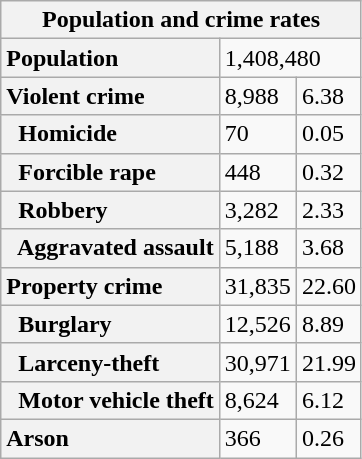<table class="wikitable collapsible collapsed">
<tr>
<th colspan="3">Population and crime rates</th>
</tr>
<tr>
<th scope="row" style="text-align: left;">Population</th>
<td colspan="2">1,408,480</td>
</tr>
<tr>
<th scope="row" style="text-align: left;">Violent crime</th>
<td>8,988</td>
<td>6.38</td>
</tr>
<tr>
<th scope="row" style="text-align: left;">  Homicide</th>
<td>70</td>
<td>0.05</td>
</tr>
<tr>
<th scope="row" style="text-align: left;">  Forcible rape</th>
<td>448</td>
<td>0.32</td>
</tr>
<tr>
<th scope="row" style="text-align: left;">  Robbery</th>
<td>3,282</td>
<td>2.33</td>
</tr>
<tr>
<th scope="row" style="text-align: left;">  Aggravated assault</th>
<td>5,188</td>
<td>3.68</td>
</tr>
<tr>
<th scope="row" style="text-align: left;">Property crime</th>
<td>31,835</td>
<td>22.60</td>
</tr>
<tr>
<th scope="row" style="text-align: left;">  Burglary</th>
<td>12,526</td>
<td>8.89</td>
</tr>
<tr>
<th scope="row" style="text-align: left;">  Larceny-theft</th>
<td>30,971</td>
<td>21.99</td>
</tr>
<tr>
<th scope="row" style="text-align: left;">  Motor vehicle theft</th>
<td>8,624</td>
<td>6.12</td>
</tr>
<tr>
<th scope="row" style="text-align: left;">Arson</th>
<td>366</td>
<td>0.26</td>
</tr>
</table>
